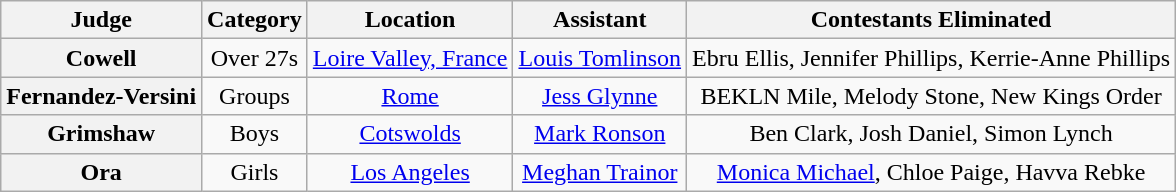<table class="wikitable plainrowheaders" style="text-align:center">
<tr>
<th>Judge</th>
<th>Category</th>
<th>Location</th>
<th>Assistant</th>
<th>Contestants Eliminated</th>
</tr>
<tr>
<th scope="row">Cowell</th>
<td>Over 27s</td>
<td><a href='#'>Loire Valley, France</a></td>
<td><a href='#'>Louis Tomlinson</a></td>
<td>Ebru Ellis, Jennifer Phillips, Kerrie-Anne Phillips</td>
</tr>
<tr>
<th scope="row">Fernandez-Versini</th>
<td>Groups</td>
<td><a href='#'>Rome</a></td>
<td><a href='#'>Jess Glynne</a></td>
<td>BEKLN Mile, Melody Stone, New Kings Order</td>
</tr>
<tr>
<th scope="row">Grimshaw</th>
<td>Boys</td>
<td><a href='#'>Cotswolds</a></td>
<td><a href='#'>Mark Ronson</a></td>
<td>Ben Clark, Josh Daniel, Simon Lynch</td>
</tr>
<tr>
<th scope="row">Ora</th>
<td>Girls</td>
<td><a href='#'>Los Angeles</a></td>
<td><a href='#'>Meghan Trainor</a></td>
<td><a href='#'>Monica Michael</a>, Chloe Paige, Havva Rebke</td>
</tr>
</table>
